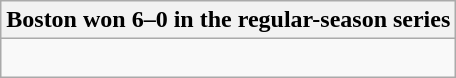<table class="wikitable collapsible collapsed">
<tr>
<th>Boston won 6–0 in the regular-season series</th>
</tr>
<tr>
<td><br>




</td>
</tr>
</table>
